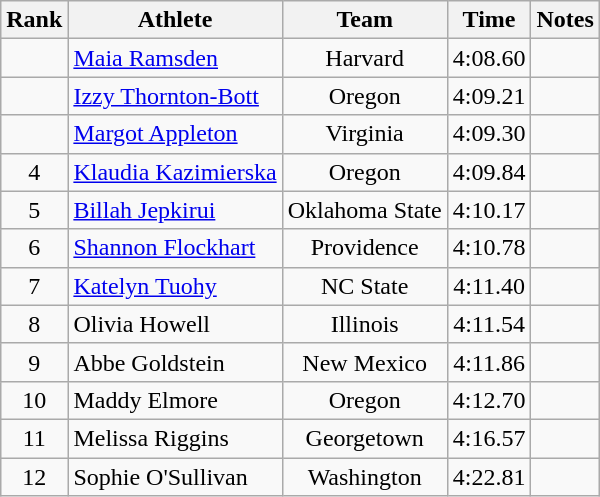<table class="wikitable sortable" style="text-align:center">
<tr>
<th>Rank</th>
<th>Athlete</th>
<th>Team</th>
<th>Time</th>
<th>Notes</th>
</tr>
<tr>
<td></td>
<td align=left> <a href='#'>Maia Ramsden</a></td>
<td>Harvard</td>
<td>4:08.60</td>
<td></td>
</tr>
<tr>
<td></td>
<td align=left> <a href='#'>Izzy Thornton-Bott</a></td>
<td>Oregon</td>
<td>4:09.21</td>
<td></td>
</tr>
<tr>
<td></td>
<td align=left> <a href='#'>Margot Appleton</a></td>
<td>Virginia</td>
<td>4:09.30</td>
<td></td>
</tr>
<tr>
<td>4</td>
<td align=left> <a href='#'>Klaudia Kazimierska</a></td>
<td>Oregon</td>
<td>4:09.84</td>
<td></td>
</tr>
<tr>
<td>5</td>
<td align=left> <a href='#'>Billah Jepkirui</a></td>
<td>Oklahoma State</td>
<td>4:10.17</td>
<td></td>
</tr>
<tr>
<td>6</td>
<td align=left> <a href='#'>Shannon Flockhart</a></td>
<td>Providence</td>
<td>4:10.78</td>
<td></td>
</tr>
<tr>
<td>7</td>
<td align=left> <a href='#'>Katelyn Tuohy</a></td>
<td>NC State</td>
<td>4:11.40</td>
<td></td>
</tr>
<tr>
<td>8</td>
<td align=left> Olivia Howell</td>
<td>Illinois</td>
<td>4:11.54</td>
<td></td>
</tr>
<tr>
<td>9</td>
<td align=left> Abbe Goldstein</td>
<td>New Mexico</td>
<td>4:11.86</td>
<td></td>
</tr>
<tr>
<td>10</td>
<td align=left> Maddy Elmore</td>
<td>Oregon</td>
<td>4:12.70</td>
<td></td>
</tr>
<tr>
<td>11</td>
<td align=left> Melissa Riggins</td>
<td>Georgetown</td>
<td>4:16.57</td>
<td></td>
</tr>
<tr>
<td>12</td>
<td align=left> Sophie O'Sullivan</td>
<td>Washington</td>
<td>4:22.81</td>
<td></td>
</tr>
</table>
